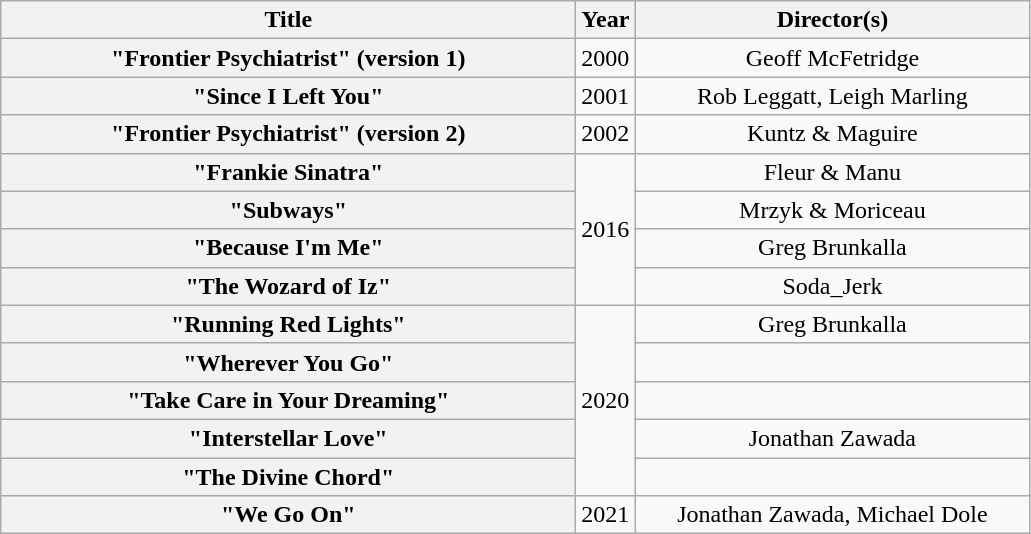<table class="wikitable plainrowheaders" style="text-align:center;">
<tr>
<th scope="col" style="width:23.5em;">Title</th>
<th scope="col">Year</th>
<th scope="col" style="width:16em;">Director(s)</th>
</tr>
<tr>
<th scope="row">"Frontier Psychiatrist" (version 1)</th>
<td>2000</td>
<td>Geoff McFetridge</td>
</tr>
<tr>
<th scope="row">"Since I Left You"</th>
<td>2001</td>
<td>Rob Leggatt, Leigh Marling</td>
</tr>
<tr>
<th scope="row">"Frontier Psychiatrist" (version 2)</th>
<td>2002</td>
<td>Kuntz & Maguire</td>
</tr>
<tr>
<th scope="row">"Frankie Sinatra"</th>
<td rowspan="4">2016</td>
<td>Fleur & Manu</td>
</tr>
<tr>
<th scope="row">"Subways"</th>
<td>Mrzyk & Moriceau</td>
</tr>
<tr>
<th scope="row">"Because I'm Me"</th>
<td>Greg Brunkalla</td>
</tr>
<tr>
<th scope="row">"The Wozard of Iz"</th>
<td>Soda_Jerk</td>
</tr>
<tr>
<th scope="row">"Running Red Lights"</th>
<td rowspan="5">2020</td>
<td>Greg Brunkalla</td>
</tr>
<tr>
<th scope="row">"Wherever You Go"</th>
<td></td>
</tr>
<tr>
<th scope="row">"Take Care in Your Dreaming"</th>
<td></td>
</tr>
<tr>
<th scope="row">"Interstellar Love"</th>
<td>Jonathan Zawada</td>
</tr>
<tr>
<th scope="row">"The Divine Chord"</th>
<td></td>
</tr>
<tr>
<th scope="row">"We Go On"</th>
<td rowspan="5">2021</td>
<td>Jonathan Zawada, Michael Dole</td>
</tr>
</table>
